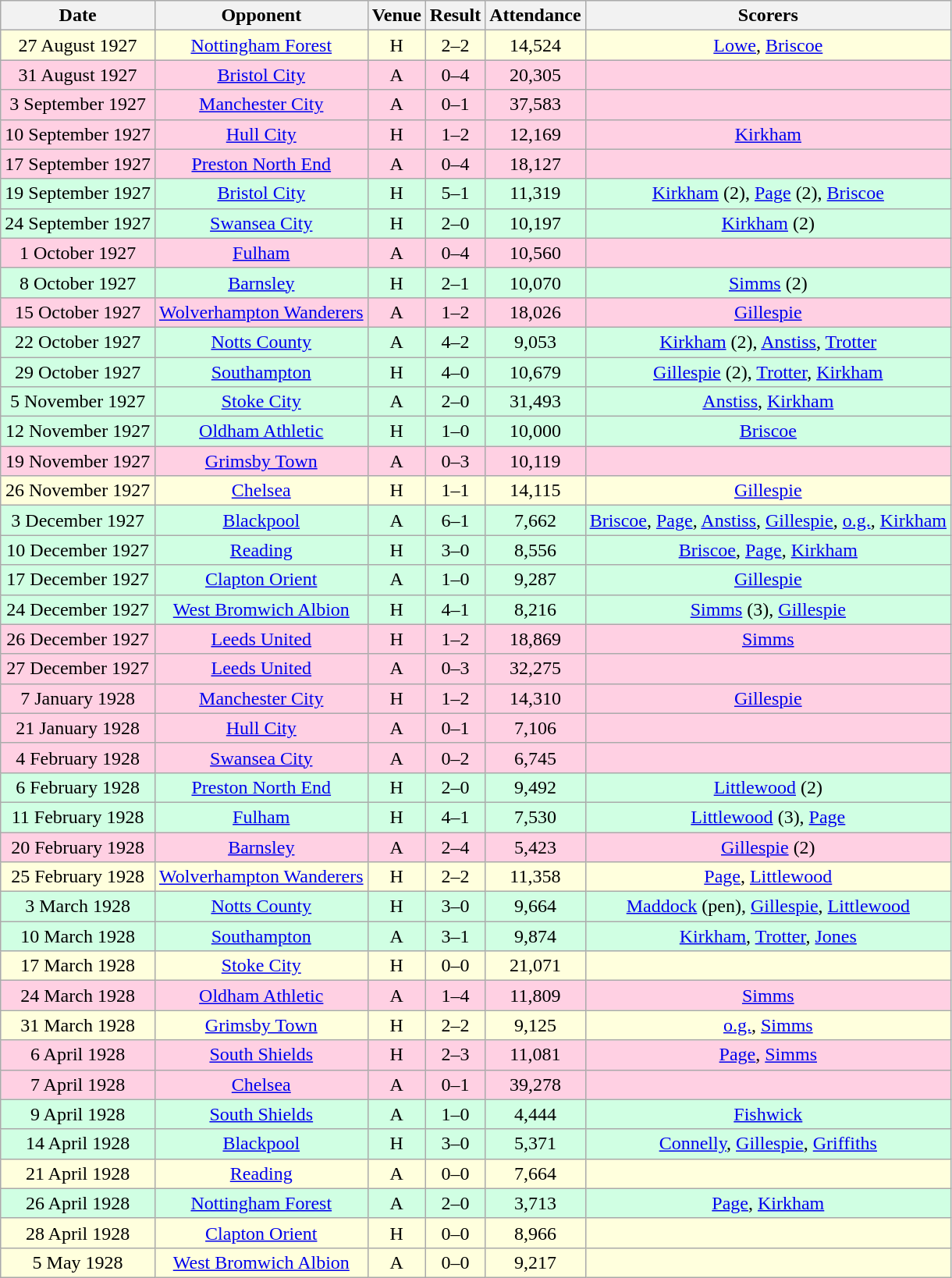<table class="wikitable sortable" style="font-size:100%; text-align:center">
<tr>
<th>Date</th>
<th>Opponent</th>
<th>Venue</th>
<th>Result</th>
<th>Attendance</th>
<th>Scorers</th>
</tr>
<tr style="background-color: #ffffdd;">
<td>27 August 1927</td>
<td><a href='#'>Nottingham Forest</a></td>
<td>H</td>
<td>2–2</td>
<td>14,524</td>
<td><a href='#'>Lowe</a>, <a href='#'>Briscoe</a></td>
</tr>
<tr style="background-color: #ffd0e3;">
<td>31 August 1927</td>
<td><a href='#'>Bristol City</a></td>
<td>A</td>
<td>0–4</td>
<td>20,305</td>
<td></td>
</tr>
<tr style="background-color: #ffd0e3;">
<td>3 September 1927</td>
<td><a href='#'>Manchester City</a></td>
<td>A</td>
<td>0–1</td>
<td>37,583</td>
<td></td>
</tr>
<tr style="background-color: #ffd0e3;">
<td>10 September 1927</td>
<td><a href='#'>Hull City</a></td>
<td>H</td>
<td>1–2</td>
<td>12,169</td>
<td><a href='#'>Kirkham</a></td>
</tr>
<tr style="background-color: #ffd0e3;">
<td>17 September 1927</td>
<td><a href='#'>Preston North End</a></td>
<td>A</td>
<td>0–4</td>
<td>18,127</td>
<td></td>
</tr>
<tr style="background-color: #d0ffe3;">
<td>19 September 1927</td>
<td><a href='#'>Bristol City</a></td>
<td>H</td>
<td>5–1</td>
<td>11,319</td>
<td><a href='#'>Kirkham</a> (2), <a href='#'>Page</a> (2), <a href='#'>Briscoe</a></td>
</tr>
<tr style="background-color: #d0ffe3;">
<td>24 September 1927</td>
<td><a href='#'>Swansea City</a></td>
<td>H</td>
<td>2–0</td>
<td>10,197</td>
<td><a href='#'>Kirkham</a> (2)</td>
</tr>
<tr style="background-color: #ffd0e3;">
<td>1 October 1927</td>
<td><a href='#'>Fulham</a></td>
<td>A</td>
<td>0–4</td>
<td>10,560</td>
<td></td>
</tr>
<tr style="background-color: #d0ffe3;">
<td>8 October 1927</td>
<td><a href='#'>Barnsley</a></td>
<td>H</td>
<td>2–1</td>
<td>10,070</td>
<td><a href='#'>Simms</a> (2)</td>
</tr>
<tr style="background-color: #ffd0e3;">
<td>15 October 1927</td>
<td><a href='#'>Wolverhampton Wanderers</a></td>
<td>A</td>
<td>1–2</td>
<td>18,026</td>
<td><a href='#'>Gillespie</a></td>
</tr>
<tr style="background-color: #d0ffe3;">
<td>22 October 1927</td>
<td><a href='#'>Notts County</a></td>
<td>A</td>
<td>4–2</td>
<td>9,053</td>
<td><a href='#'>Kirkham</a> (2), <a href='#'>Anstiss</a>, <a href='#'>Trotter</a></td>
</tr>
<tr style="background-color: #d0ffe3;">
<td>29 October 1927</td>
<td><a href='#'>Southampton</a></td>
<td>H</td>
<td>4–0</td>
<td>10,679</td>
<td><a href='#'>Gillespie</a> (2), <a href='#'>Trotter</a>, <a href='#'>Kirkham</a></td>
</tr>
<tr style="background-color: #d0ffe3;">
<td>5 November 1927</td>
<td><a href='#'>Stoke City</a></td>
<td>A</td>
<td>2–0</td>
<td>31,493</td>
<td><a href='#'>Anstiss</a>, <a href='#'>Kirkham</a></td>
</tr>
<tr style="background-color: #d0ffe3;">
<td>12 November 1927</td>
<td><a href='#'>Oldham Athletic</a></td>
<td>H</td>
<td>1–0</td>
<td>10,000</td>
<td><a href='#'>Briscoe</a></td>
</tr>
<tr style="background-color: #ffd0e3;">
<td>19 November 1927</td>
<td><a href='#'>Grimsby Town</a></td>
<td>A</td>
<td>0–3</td>
<td>10,119</td>
<td></td>
</tr>
<tr style="background-color: #ffffdd;">
<td>26 November 1927</td>
<td><a href='#'>Chelsea</a></td>
<td>H</td>
<td>1–1</td>
<td>14,115</td>
<td><a href='#'>Gillespie</a></td>
</tr>
<tr style="background-color: #d0ffe3;">
<td>3 December 1927</td>
<td><a href='#'>Blackpool</a></td>
<td>A</td>
<td>6–1</td>
<td>7,662</td>
<td><a href='#'>Briscoe</a>, <a href='#'>Page</a>, <a href='#'>Anstiss</a>, <a href='#'>Gillespie</a>, <a href='#'>o.g.</a>, <a href='#'>Kirkham</a></td>
</tr>
<tr style="background-color: #d0ffe3;">
<td>10 December 1927</td>
<td><a href='#'>Reading</a></td>
<td>H</td>
<td>3–0</td>
<td>8,556</td>
<td><a href='#'>Briscoe</a>, <a href='#'>Page</a>, <a href='#'>Kirkham</a></td>
</tr>
<tr style="background-color: #d0ffe3;">
<td>17 December 1927</td>
<td><a href='#'>Clapton Orient</a></td>
<td>A</td>
<td>1–0</td>
<td>9,287</td>
<td><a href='#'>Gillespie</a></td>
</tr>
<tr style="background-color: #d0ffe3;">
<td>24 December 1927</td>
<td><a href='#'>West Bromwich Albion</a></td>
<td>H</td>
<td>4–1</td>
<td>8,216</td>
<td><a href='#'>Simms</a> (3), <a href='#'>Gillespie</a></td>
</tr>
<tr style="background-color: #ffd0e3;">
<td>26 December 1927</td>
<td><a href='#'>Leeds United</a></td>
<td>H</td>
<td>1–2</td>
<td>18,869</td>
<td><a href='#'>Simms</a></td>
</tr>
<tr style="background-color: #ffd0e3;">
<td>27 December 1927</td>
<td><a href='#'>Leeds United</a></td>
<td>A</td>
<td>0–3</td>
<td>32,275</td>
<td></td>
</tr>
<tr style="background-color: #ffd0e3;">
<td>7 January 1928</td>
<td><a href='#'>Manchester City</a></td>
<td>H</td>
<td>1–2</td>
<td>14,310</td>
<td><a href='#'>Gillespie</a></td>
</tr>
<tr style="background-color: #ffd0e3;">
<td>21 January 1928</td>
<td><a href='#'>Hull City</a></td>
<td>A</td>
<td>0–1</td>
<td>7,106</td>
<td></td>
</tr>
<tr style="background-color: #ffd0e3;">
<td>4 February 1928</td>
<td><a href='#'>Swansea City</a></td>
<td>A</td>
<td>0–2</td>
<td>6,745</td>
<td></td>
</tr>
<tr style="background-color: #d0ffe3;">
<td>6 February 1928</td>
<td><a href='#'>Preston North End</a></td>
<td>H</td>
<td>2–0</td>
<td>9,492</td>
<td><a href='#'>Littlewood</a> (2)</td>
</tr>
<tr style="background-color: #d0ffe3;">
<td>11 February 1928</td>
<td><a href='#'>Fulham</a></td>
<td>H</td>
<td>4–1</td>
<td>7,530</td>
<td><a href='#'>Littlewood</a> (3), <a href='#'>Page</a></td>
</tr>
<tr style="background-color: #ffd0e3;">
<td>20 February 1928</td>
<td><a href='#'>Barnsley</a></td>
<td>A</td>
<td>2–4</td>
<td>5,423</td>
<td><a href='#'>Gillespie</a> (2)</td>
</tr>
<tr style="background-color: #ffffdd;">
<td>25 February 1928</td>
<td><a href='#'>Wolverhampton Wanderers</a></td>
<td>H</td>
<td>2–2</td>
<td>11,358</td>
<td><a href='#'>Page</a>, <a href='#'>Littlewood</a></td>
</tr>
<tr style="background-color: #d0ffe3;">
<td>3 March 1928</td>
<td><a href='#'>Notts County</a></td>
<td>H</td>
<td>3–0</td>
<td>9,664</td>
<td><a href='#'>Maddock</a> (pen), <a href='#'>Gillespie</a>, <a href='#'>Littlewood</a></td>
</tr>
<tr style="background-color: #d0ffe3;">
<td>10 March 1928</td>
<td><a href='#'>Southampton</a></td>
<td>A</td>
<td>3–1</td>
<td>9,874</td>
<td><a href='#'>Kirkham</a>, <a href='#'>Trotter</a>, <a href='#'>Jones</a></td>
</tr>
<tr style="background-color: #ffffdd;">
<td>17 March 1928</td>
<td><a href='#'>Stoke City</a></td>
<td>H</td>
<td>0–0</td>
<td>21,071</td>
<td></td>
</tr>
<tr style="background-color: #ffd0e3;">
<td>24 March 1928</td>
<td><a href='#'>Oldham Athletic</a></td>
<td>A</td>
<td>1–4</td>
<td>11,809</td>
<td><a href='#'>Simms</a></td>
</tr>
<tr style="background-color: #ffffdd;">
<td>31 March 1928</td>
<td><a href='#'>Grimsby Town</a></td>
<td>H</td>
<td>2–2</td>
<td>9,125</td>
<td><a href='#'>o.g.</a>, <a href='#'>Simms</a></td>
</tr>
<tr style="background-color: #ffd0e3;">
<td>6 April 1928</td>
<td><a href='#'>South Shields</a></td>
<td>H</td>
<td>2–3</td>
<td>11,081</td>
<td><a href='#'>Page</a>, <a href='#'>Simms</a></td>
</tr>
<tr style="background-color: #ffd0e3;">
<td>7 April 1928</td>
<td><a href='#'>Chelsea</a></td>
<td>A</td>
<td>0–1</td>
<td>39,278</td>
<td></td>
</tr>
<tr style="background-color: #d0ffe3;">
<td>9 April 1928</td>
<td><a href='#'>South Shields</a></td>
<td>A</td>
<td>1–0</td>
<td>4,444</td>
<td><a href='#'>Fishwick</a></td>
</tr>
<tr style="background-color: #d0ffe3;">
<td>14 April 1928</td>
<td><a href='#'>Blackpool</a></td>
<td>H</td>
<td>3–0</td>
<td>5,371</td>
<td><a href='#'>Connelly</a>, <a href='#'>Gillespie</a>, <a href='#'>Griffiths</a></td>
</tr>
<tr style="background-color: #ffffdd;">
<td>21 April 1928</td>
<td><a href='#'>Reading</a></td>
<td>A</td>
<td>0–0</td>
<td>7,664</td>
<td></td>
</tr>
<tr style="background-color: #d0ffe3;">
<td>26 April 1928</td>
<td><a href='#'>Nottingham Forest</a></td>
<td>A</td>
<td>2–0</td>
<td>3,713</td>
<td><a href='#'>Page</a>, <a href='#'>Kirkham</a></td>
</tr>
<tr style="background-color: #ffffdd;">
<td>28 April 1928</td>
<td><a href='#'>Clapton Orient</a></td>
<td>H</td>
<td>0–0</td>
<td>8,966</td>
<td></td>
</tr>
<tr style="background-color: #ffffdd;">
<td>5 May 1928</td>
<td><a href='#'>West Bromwich Albion</a></td>
<td>A</td>
<td>0–0</td>
<td>9,217</td>
<td></td>
</tr>
</table>
